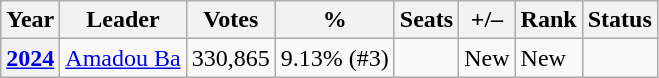<table class="wikitable">
<tr>
<th>Year</th>
<th>Leader</th>
<th>Votes</th>
<th>%</th>
<th>Seats</th>
<th>+/–</th>
<th>Rank</th>
<th>Status</th>
</tr>
<tr>
<th><a href='#'>2024</a></th>
<td><a href='#'>Amadou Ba</a></td>
<td>330,865</td>
<td>9.13% (#3)</td>
<td></td>
<td>New</td>
<td>New</td>
<td></td>
</tr>
</table>
